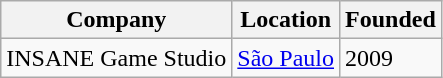<table class="wikitable sortable mw-collapsible">
<tr>
<th><strong>Company</strong></th>
<th><strong>Location</strong></th>
<th><strong>Founded</strong></th>
</tr>
<tr>
<td>INSANE Game Studio</td>
<td><a href='#'>São Paulo</a></td>
<td>2009</td>
</tr>
</table>
